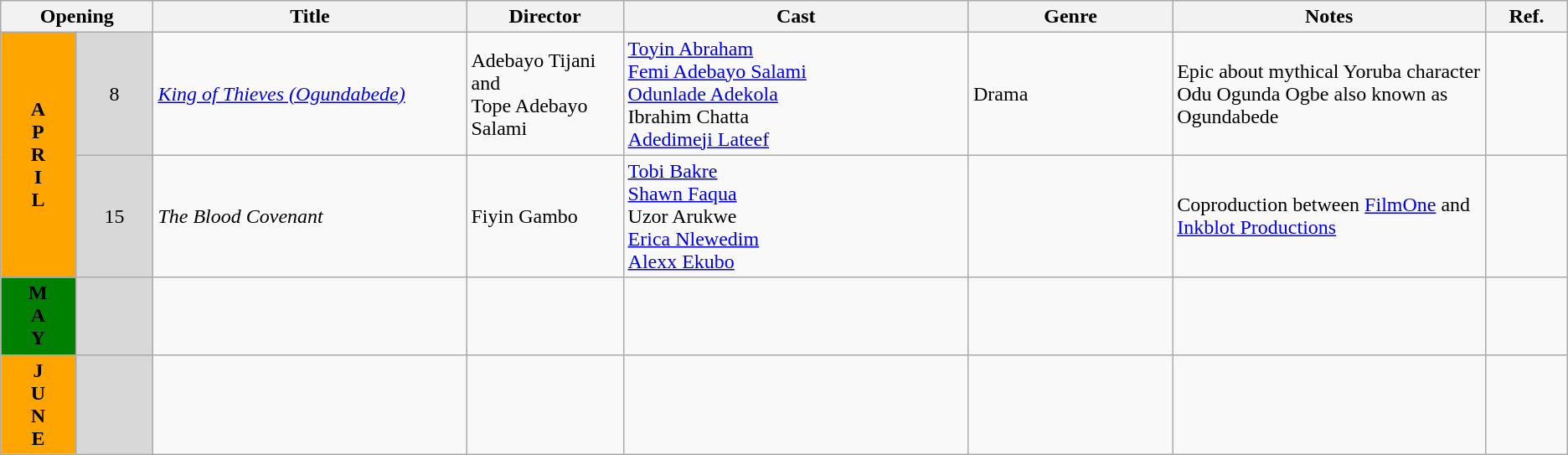<table class="wikitable">
<tr>
<th colspan="2">Opening</th>
<th style="width:20%;">Title</th>
<th style="width:10%;">Director</th>
<th>Cast</th>
<th style="width:13%">Genre</th>
<th style="width:20%">Notes</th>
<th>Ref.</th>
</tr>
<tr>
<td rowspan="2" style="text-align:center; background:orange; textcolor:#000;"><strong>A<br>P<br>R<br>I<br>L<br></strong></td>
<td rowspan="1" style="text-align:center; background:#d8d8d8; textcolor:#000;">8</td>
<td><em><a href='#'>King of Thieves (Ogundabede)</a></em></td>
<td>Adebayo Tijani and<br>Tope Adebayo Salami</td>
<td><a href='#'>Toyin Abraham</a><br><a href='#'>Femi Adebayo Salami</a><br><a href='#'>Odunlade Adekola</a><br>Ibrahim Chatta<br><a href='#'>Adedimeji Lateef</a></td>
<td>Drama</td>
<td>Epic about mythical Yoruba character Odu Ogunda Ogbe also known as Ogundabede</td>
<td></td>
</tr>
<tr>
<td rowspan="1" style="text-align:center; background:#d8d8d8; textcolor:#000;">15</td>
<td><em>The Blood Covenant</em></td>
<td>Fiyin Gambo</td>
<td><a href='#'>Tobi Bakre</a><br><a href='#'>Shawn Faqua</a><br>Uzor Arukwe<br><a href='#'>Erica Nlewedim</a><br><a href='#'>Alexx Ekubo</a></td>
<td></td>
<td>Coproduction between <a href='#'>FilmOne</a> and <a href='#'>Inkblot Productions</a></td>
<td></td>
</tr>
<tr>
<td style="text-align:center; background:green; textcolor:#000;"><strong>M<br>A<br>Y<br></strong></td>
<td style="text-align:center; background:#d8d8d8; textcolor:#000;"></td>
<td></td>
<td></td>
<td></td>
<td></td>
<td></td>
<td></td>
</tr>
<tr>
<td style="text-align:center; background:orange; textcolor:#000;"><strong>J<br>U<br>N<br>E<br></strong></td>
<td style="text-align:center; background:#d8d8d8; textcolor:#000;"></td>
<td></td>
<td></td>
<td></td>
<td></td>
<td></td>
<td></td>
</tr>
</table>
